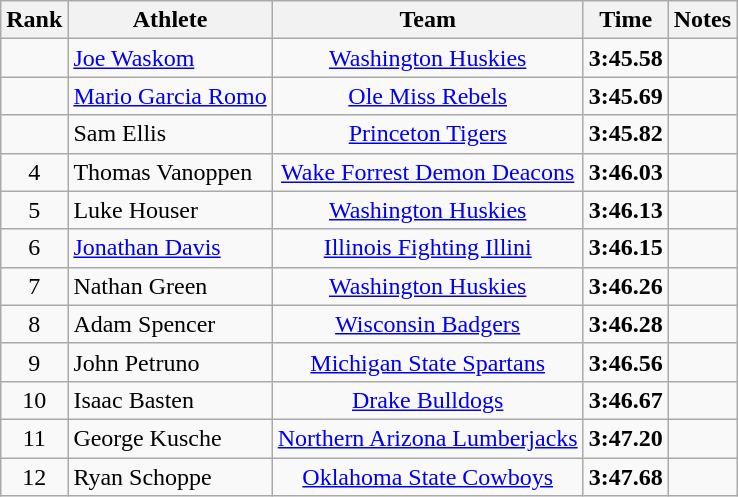<table class="wikitable sortable" style="text-align:center">
<tr>
<th>Rank</th>
<th>Athlete</th>
<th>Team</th>
<th>Time</th>
<th>Notes</th>
</tr>
<tr>
<td></td>
<td align="left"> <a href='#'>Joe Waskom</a></td>
<td><a href='#'>Washington Huskies</a></td>
<td><strong>3:45.58</strong></td>
<td></td>
</tr>
<tr>
<td></td>
<td align="left"> <a href='#'>Mario Garcia Romo</a></td>
<td><a href='#'>Ole Miss Rebels</a></td>
<td><strong>3:45.69</strong></td>
<td></td>
</tr>
<tr>
<td></td>
<td align="left"> Sam Ellis</td>
<td><a href='#'>Princeton Tigers</a></td>
<td><strong>3:45.82</strong></td>
<td></td>
</tr>
<tr>
<td>4</td>
<td align=left> Thomas Vanoppen</td>
<td><a href='#'>Wake Forrest Demon Deacons</a></td>
<td><strong>3:46.03</strong></td>
<td></td>
</tr>
<tr>
<td>5</td>
<td align=left> Luke Houser</td>
<td><a href='#'>Washington Huskies</a></td>
<td><strong>3:46.13</strong></td>
<td></td>
</tr>
<tr>
<td>6</td>
<td align=left> <a href='#'> Jonathan Davis</a></td>
<td><a href='#'>Illinois Fighting Illini</a></td>
<td><strong>3:46.15</strong></td>
<td></td>
</tr>
<tr>
<td>7</td>
<td align=left> Nathan Green</td>
<td><a href='#'>Washington Huskies</a></td>
<td><strong>3:46.26</strong></td>
<td></td>
</tr>
<tr>
<td>8</td>
<td align=left> Adam Spencer</td>
<td><a href='#'>Wisconsin Badgers</a></td>
<td><strong>3:46.28</strong></td>
<td></td>
</tr>
<tr>
<td>9</td>
<td align=left> John Petruno</td>
<td><a href='#'>Michigan State Spartans</a></td>
<td><strong>3:46.56</strong></td>
<td></td>
</tr>
<tr>
<td>10</td>
<td align=left> Isaac Basten</td>
<td><a href='#'>Drake Bulldogs</a></td>
<td><strong>3:46.67</strong></td>
<td></td>
</tr>
<tr>
<td>11</td>
<td align=left> George Kusche</td>
<td><a href='#'>Northern Arizona Lumberjacks</a></td>
<td><strong>3:47.20</strong></td>
<td></td>
</tr>
<tr>
<td>12</td>
<td align=left> Ryan Schoppe</td>
<td><a href='#'>Oklahoma State Cowboys</a></td>
<td><strong>3:47.68</strong></td>
<td></td>
</tr>
</table>
